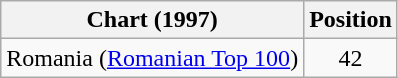<table class="wikitable sortable">
<tr>
<th>Chart (1997)</th>
<th>Position</th>
</tr>
<tr>
<td>Romania (<a href='#'>Romanian Top 100</a>)</td>
<td align="center">42</td>
</tr>
</table>
